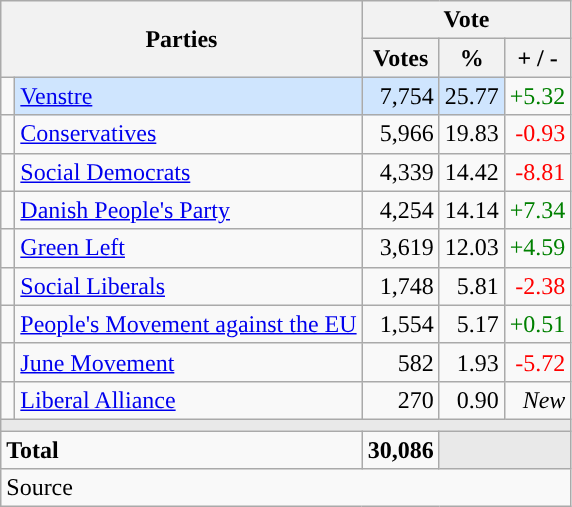<table class="wikitable" style="text-align:right;">
<tr>
<th style="text-align:centre;" rowspan="2" colspan="2" width="225">Parties</th>
<th colspan="3">Vote</th>
</tr>
<tr>
<th width="15">Votes</th>
<th width="15">%</th>
<th width="15">+ / -</th>
</tr>
<tr>
<td width="2" style="color:inherit;background:"></td>
<td bgcolor=#cfe5fe   align="left"><a href='#'>Venstre</a></td>
<td bgcolor=#cfe5fe>7,754</td>
<td bgcolor=#cfe5fe>25.77</td>
<td style=color:green;>+5.32</td>
</tr>
<tr>
<td width="2" style="color:inherit;background:"></td>
<td align="left"><a href='#'>Conservatives</a></td>
<td>5,966</td>
<td>19.83</td>
<td style=color:red;>-0.93</td>
</tr>
<tr>
<td width="2" style="color:inherit;background:"></td>
<td align="left"><a href='#'>Social Democrats</a></td>
<td>4,339</td>
<td>14.42</td>
<td style=color:red;>-8.81</td>
</tr>
<tr>
<td width="2" style="color:inherit;background:"></td>
<td align="left"><a href='#'>Danish People's Party</a></td>
<td>4,254</td>
<td>14.14</td>
<td style=color:green;>+7.34</td>
</tr>
<tr>
<td width="2" style="color:inherit;background:"></td>
<td align="left"><a href='#'>Green Left</a></td>
<td>3,619</td>
<td>12.03</td>
<td style=color:green;>+4.59</td>
</tr>
<tr>
<td width="2" style="color:inherit;background:"></td>
<td align="left"><a href='#'>Social Liberals</a></td>
<td>1,748</td>
<td>5.81</td>
<td style=color:red;>-2.38</td>
</tr>
<tr>
<td width="2" style="color:inherit;background:"></td>
<td align="left"><a href='#'>People's Movement against the EU</a></td>
<td>1,554</td>
<td>5.17</td>
<td style=color:green;>+0.51</td>
</tr>
<tr>
<td width="2" style="color:inherit;background:"></td>
<td align="left"><a href='#'>June Movement</a></td>
<td>582</td>
<td>1.93</td>
<td style=color:red;>-5.72</td>
</tr>
<tr>
<td width="2" style="color:inherit;background:"></td>
<td align="left"><a href='#'>Liberal Alliance</a></td>
<td>270</td>
<td>0.90</td>
<td><em>New</em></td>
</tr>
<tr>
<td colspan="7" bgcolor="#E9E9E9"></td>
</tr>
<tr>
<td align="left" colspan="2"><strong>Total</strong></td>
<td><strong>30,086</strong></td>
<td bgcolor="#E9E9E9" colspan="2"></td>
</tr>
<tr>
<td align="left" colspan="6">Source</td>
</tr>
</table>
